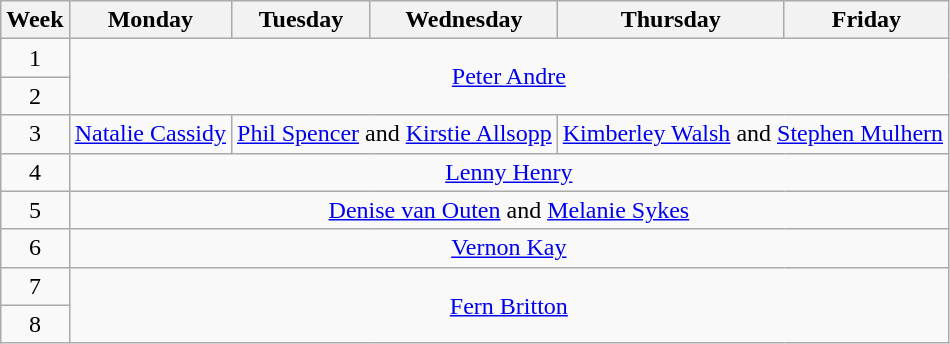<table class="wikitable" style="text-align:center;">
<tr>
<th>Week</th>
<th>Monday</th>
<th>Tuesday</th>
<th>Wednesday</th>
<th>Thursday</th>
<th>Friday</th>
</tr>
<tr>
<td>1</td>
<td rowspan="2" colspan="5"><a href='#'>Peter Andre</a></td>
</tr>
<tr>
<td>2</td>
</tr>
<tr>
<td>3</td>
<td><a href='#'>Natalie Cassidy</a></td>
<td colspan="2"><a href='#'>Phil Spencer</a> and <a href='#'>Kirstie Allsopp</a></td>
<td colspan="2"><a href='#'>Kimberley Walsh</a> and <a href='#'>Stephen Mulhern</a></td>
</tr>
<tr>
<td>4</td>
<td colspan="5"><a href='#'>Lenny Henry</a></td>
</tr>
<tr>
<td>5</td>
<td colspan="5"><a href='#'>Denise van Outen</a> and <a href='#'>Melanie Sykes</a></td>
</tr>
<tr>
<td>6</td>
<td colspan="5"><a href='#'>Vernon Kay</a></td>
</tr>
<tr>
<td>7</td>
<td rowspan="2" colspan="5"><a href='#'>Fern Britton</a></td>
</tr>
<tr>
<td>8</td>
</tr>
</table>
